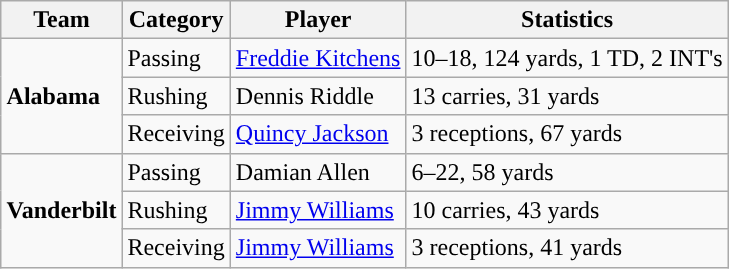<table class="wikitable" style="float: right;">
<tr>
<th>Team</th>
<th>Category</th>
<th>Player</th>
<th>Statistics</th>
</tr>
<tr>
<td rowspan=3><strong>Alabama</strong></td>
<td>Passing</td>
<td><a href='#'>Freddie Kitchens</a></td>
<td>10–18, 124 yards, 1 TD, 2 INT's</td>
</tr>
<tr>
<td>Rushing</td>
<td>Dennis Riddle</td>
<td>13 carries, 31 yards</td>
</tr>
<tr>
<td>Receiving</td>
<td><a href='#'>Quincy Jackson</a></td>
<td>3 receptions, 67 yards</td>
</tr>
<tr>
<td rowspan=3><strong>Vanderbilt</strong></td>
<td>Passing</td>
<td>Damian Allen</td>
<td>6–22, 58 yards</td>
</tr>
<tr>
<td>Rushing</td>
<td><a href='#'>Jimmy Williams</a></td>
<td>10 carries, 43 yards</td>
</tr>
<tr>
<td>Receiving</td>
<td><a href='#'>Jimmy Williams</a></td>
<td>3 receptions, 41 yards</td>
</tr>
</table>
